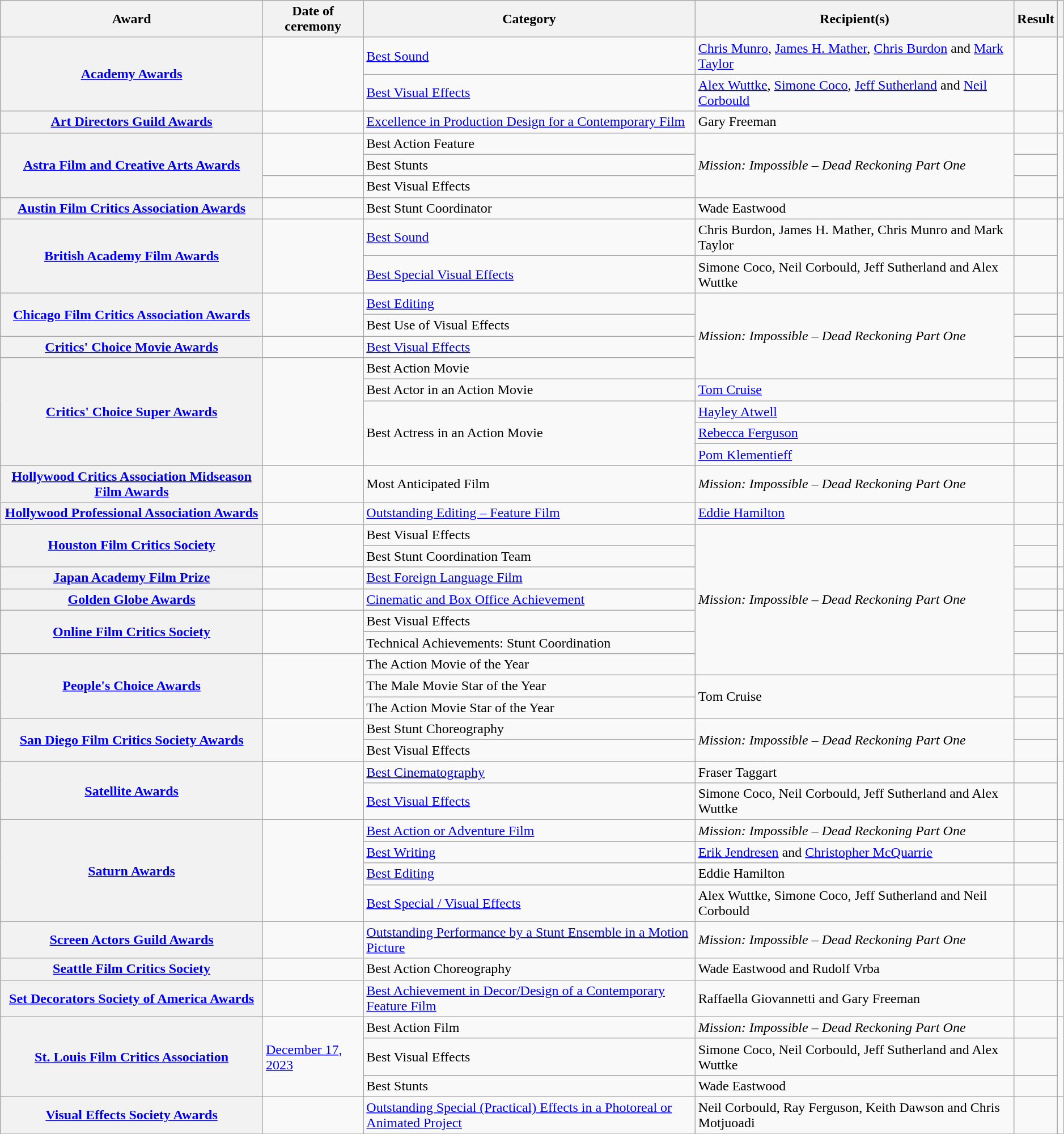<table class="wikitable sortable plainrowheaders" style="width: 99%;">
<tr>
<th scope="col">Award</th>
<th scope="col">Date of ceremony</th>
<th scope="col">Category</th>
<th scope="col" style="width:30%;">Recipient(s)</th>
<th scope="col">Result</th>
<th scope="col" class="unsortable"></th>
</tr>
<tr>
<th scope="rowgroup" rowspan="2"><a href='#'>Academy Awards</a></th>
<td rowspan="2"><a href='#'></a></td>
<td><a href='#'>Best Sound</a></td>
<td><a href='#'>Chris Munro</a>, <a href='#'>James H. Mather</a>, <a href='#'>Chris Burdon</a> and <a href='#'>Mark Taylor</a></td>
<td></td>
<td align="center" rowspan="2"></td>
</tr>
<tr>
<td><a href='#'>Best Visual Effects</a></td>
<td><a href='#'>Alex Wuttke</a>, <a href='#'>Simone Coco</a>, <a href='#'>Jeff Sutherland</a> and <a href='#'>Neil Corbould</a></td>
<td></td>
</tr>
<tr>
<th scope="rowgroup"><a href='#'>Art Directors Guild Awards</a></th>
<td><a href='#'></a></td>
<td><a href='#'>Excellence in Production Design for a Contemporary Film</a></td>
<td>Gary Freeman</td>
<td></td>
<td style="text-align:center;"></td>
</tr>
<tr>
<th scope="rowgroup" rowspan="3"><a href='#'>Astra Film and Creative Arts Awards</a></th>
<td rowspan="2"><a href='#'></a></td>
<td>Best Action Feature</td>
<td rowspan="3"><em>Mission: Impossible – Dead Reckoning Part One</em></td>
<td></td>
<td rowspan="3" style="text-align:center;"></td>
</tr>
<tr>
<td>Best Stunts</td>
<td></td>
</tr>
<tr>
<td><a href='#'></a></td>
<td>Best Visual Effects</td>
<td></td>
</tr>
<tr>
<th scope="rowgroup"><a href='#'>Austin Film Critics Association Awards</a></th>
<td><a href='#'></a></td>
<td>Best Stunt Coordinator</td>
<td>Wade Eastwood</td>
<td></td>
<td style="text-align:center;"></td>
</tr>
<tr>
<th scope="rowgroup" rowspan="2"><a href='#'>British Academy Film Awards</a></th>
<td rowspan="2"><a href='#'></a></td>
<td><a href='#'>Best Sound</a></td>
<td>Chris Burdon, James H. Mather, Chris Munro and Mark Taylor</td>
<td></td>
<td rowspan="2" style="text-align:center;"></td>
</tr>
<tr>
<td><a href='#'>Best Special Visual Effects</a></td>
<td>Simone Coco, Neil Corbould, Jeff Sutherland and Alex Wuttke</td>
<td></td>
</tr>
<tr>
<th scope="rowgroup" rowspan="2"><a href='#'>Chicago Film Critics Association Awards</a></th>
<td rowspan="2"><a href='#'></a></td>
<td><a href='#'>Best Editing</a></td>
<td rowspan="4"><em>Mission: Impossible – Dead Reckoning Part One</em></td>
<td></td>
<td align="center" rowspan="2"></td>
</tr>
<tr>
<td>Best Use of Visual Effects</td>
<td></td>
</tr>
<tr>
<th scope="rowgroup"><a href='#'>Critics' Choice Movie Awards</a></th>
<td><a href='#'></a></td>
<td><a href='#'>Best Visual Effects</a></td>
<td></td>
<td style="text-align:center;"></td>
</tr>
<tr>
<th scope="rowgroup" rowspan="5"><a href='#'>Critics' Choice Super Awards</a></th>
<td rowspan="5"><a href='#'></a></td>
<td>Best Action Movie</td>
<td></td>
<td style="text-align:center;" rowspan="5"></td>
</tr>
<tr>
<td>Best Actor in an Action Movie</td>
<td data-sort-value="Cruise, Tom"><a href='#'>Tom Cruise</a></td>
<td></td>
</tr>
<tr>
<td rowspan="3">Best Actress in an Action Movie</td>
<td data-sort-value="Atwell, Hayley"><a href='#'>Hayley Atwell</a></td>
<td></td>
</tr>
<tr>
<td data-sort-value="Ferguson, Rebecca"><a href='#'>Rebecca Ferguson</a></td>
<td></td>
</tr>
<tr>
<td data-sort-value="Klementieff, Pom"><a href='#'>Pom Klementieff</a></td>
<td></td>
</tr>
<tr>
<th scope="rowgroup"><a href='#'>Hollywood Critics Association Midseason Film Awards</a></th>
<td><a href='#'></a></td>
<td>Most Anticipated Film</td>
<td><em>Mission: Impossible – Dead Reckoning Part One</em></td>
<td></td>
<td style="text-align:center;"></td>
</tr>
<tr>
<th scope="rowgroup"><a href='#'>Hollywood Professional Association Awards</a></th>
<td></td>
<td><a href='#'>Outstanding Editing – Feature Film</a></td>
<td><a href='#'>Eddie Hamilton</a></td>
<td></td>
<td style="text-align:center;"></td>
</tr>
<tr>
<th scope="rowgroup" rowspan="2"><a href='#'>Houston Film Critics Society</a></th>
<td rowspan="2"><a href='#'></a></td>
<td>Best Visual Effects</td>
<td rowspan="7"><em>Mission: Impossible – Dead Reckoning Part One</em></td>
<td></td>
<td rowspan="2" style="text-align:center;"></td>
</tr>
<tr>
<td>Best Stunt Coordination Team</td>
<td></td>
</tr>
<tr>
<th scope="rowgroup"><a href='#'>Japan Academy Film Prize</a></th>
<td><a href='#'></a></td>
<td><a href='#'>Best Foreign Language Film</a></td>
<td></td>
<td style="text-align:center;"></td>
</tr>
<tr>
<th scope="rowgroup"><a href='#'>Golden Globe Awards</a></th>
<td><a href='#'></a></td>
<td><a href='#'>Cinematic and Box Office Achievement</a></td>
<td></td>
<td style="text-align:center;"></td>
</tr>
<tr>
<th scope="rowgroup" rowspan="2"><a href='#'>Online Film Critics Society</a></th>
<td rowspan="2"><a href='#'></a></td>
<td>Best Visual Effects</td>
<td></td>
<td rowspan="2" style="text-align:center;"></td>
</tr>
<tr>
<td>Technical Achievements: Stunt Coordination</td>
<td></td>
</tr>
<tr>
<th scope="rowgroup" rowspan="3"><a href='#'>People's Choice Awards</a></th>
<td rowspan="3"><a href='#'></a></td>
<td>The Action Movie of the Year</td>
<td></td>
<td rowspan="3" style="text-align:center;"></td>
</tr>
<tr>
<td>The Male Movie Star of the Year</td>
<td rowspan="2" data-sort-value="Cruise, Tom">Tom Cruise</td>
<td></td>
</tr>
<tr>
<td>The Action Movie Star of the Year</td>
<td></td>
</tr>
<tr>
<th scope="rowgroup" rowspan="2"><a href='#'>San Diego Film Critics Society Awards</a></th>
<td rowspan="2"><a href='#'></a></td>
<td>Best Stunt Choreography</td>
<td rowspan="2"><em>Mission: Impossible – Dead Reckoning Part One</em></td>
<td></td>
<td rowspan="2" style="text-align:center;"></td>
</tr>
<tr>
<td>Best Visual Effects</td>
<td></td>
</tr>
<tr>
<th scope="rowgroup" rowspan="2"><a href='#'>Satellite Awards</a></th>
<td rowspan="2"><a href='#'></a></td>
<td><a href='#'>Best Cinematography</a></td>
<td>Fraser Taggart</td>
<td></td>
<td rowspan="2" style="text-align:center;"></td>
</tr>
<tr>
<td><a href='#'>Best Visual Effects</a></td>
<td>Simone Coco, Neil Corbould, Jeff Sutherland and Alex Wuttke</td>
<td></td>
</tr>
<tr>
<th scope="rowgroup" rowspan="4"><a href='#'>Saturn Awards</a></th>
<td rowspan="4"><a href='#'></a></td>
<td><a href='#'>Best Action or Adventure Film</a></td>
<td><em>Mission: Impossible – Dead Reckoning Part One</em></td>
<td></td>
<td rowspan="4" style="text-align:center;"></td>
</tr>
<tr>
<td><a href='#'>Best Writing</a></td>
<td><a href='#'>Erik Jendresen</a> and <a href='#'>Christopher McQuarrie</a></td>
<td></td>
</tr>
<tr>
<td><a href='#'>Best Editing</a></td>
<td>Eddie Hamilton</td>
<td></td>
</tr>
<tr>
<td><a href='#'>Best Special / Visual Effects</a></td>
<td>Alex Wuttke, Simone Coco, Jeff Sutherland and Neil Corbould</td>
<td></td>
</tr>
<tr>
<th scope="rowgroup"><a href='#'>Screen Actors Guild Awards</a></th>
<td><a href='#'></a></td>
<td><a href='#'>Outstanding Performance by a Stunt Ensemble in a Motion Picture</a></td>
<td><em>Mission: Impossible – Dead Reckoning Part One</em></td>
<td></td>
<td style="text-align:center;"></td>
</tr>
<tr>
<th scope="rowgroup"><a href='#'>Seattle Film Critics Society</a></th>
<td><a href='#'></a></td>
<td>Best Action Choreography</td>
<td>Wade Eastwood and Rudolf Vrba</td>
<td></td>
<td style="text-align:center;"></td>
</tr>
<tr>
<th scope="rowgroup"><a href='#'>Set Decorators Society of America Awards</a></th>
<td><a href='#'></a></td>
<td><a href='#'>Best Achievement in Decor/Design of a Contemporary Feature Film</a></td>
<td>Raffaella Giovannetti and Gary Freeman</td>
<td></td>
<td style="text-align:center;"></td>
</tr>
<tr>
<th scope="row" rowspan="3"><a href='#'>St. Louis Film Critics Association</a></th>
<td rowspan="3"><a href='#'>December 17, 2023</a></td>
<td>Best Action Film</td>
<td><em>Mission: Impossible – Dead Reckoning Part One</em></td>
<td></td>
<td rowspan="3" align="center"></td>
</tr>
<tr>
<td>Best Visual Effects</td>
<td>Simone Coco, Neil Corbould, Jeff Sutherland and Alex Wuttke</td>
<td></td>
</tr>
<tr>
<td>Best Stunts</td>
<td>Wade Eastwood</td>
<td></td>
</tr>
<tr>
<th scope="rowgroup"><a href='#'>Visual Effects Society Awards</a></th>
<td><a href='#'></a></td>
<td><a href='#'>Outstanding Special (Practical) Effects in a Photoreal or Animated Project</a></td>
<td>Neil Corbould, Ray Ferguson, Keith Dawson and Chris Motjuoadi</td>
<td></td>
<td style="text-align:center;"></td>
</tr>
<tr>
</tr>
</table>
